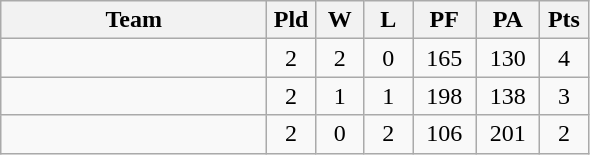<table class="wikitable" style="text-align:center;">
<tr>
<th width=170>Team</th>
<th width=25>Pld</th>
<th width=25>W</th>
<th width=25>L</th>
<th width=35>PF</th>
<th width=35>PA</th>
<th width=25>Pts</th>
</tr>
<tr>
<td align="left"></td>
<td>2</td>
<td>2</td>
<td>0</td>
<td>165</td>
<td>130</td>
<td>4</td>
</tr>
<tr>
<td align="left"></td>
<td>2</td>
<td>1</td>
<td>1</td>
<td>198</td>
<td>138</td>
<td>3</td>
</tr>
<tr>
<td align="left"></td>
<td>2</td>
<td>0</td>
<td>2</td>
<td>106</td>
<td>201</td>
<td>2</td>
</tr>
</table>
